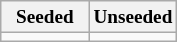<table class="wikitable" style="font-size:80%">
<tr>
<th width=50%>Seeded</th>
<th width=50%>Unseeded</th>
</tr>
<tr>
<td valign=top></td>
<td valign=top></td>
</tr>
</table>
